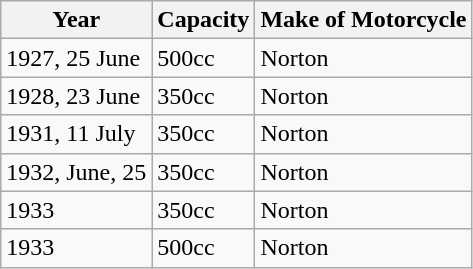<table class="wikitable">
<tr>
<th>Year</th>
<th>Capacity</th>
<th>Make of Motorcycle</th>
</tr>
<tr>
<td>1927, 25 June</td>
<td>500cc</td>
<td>Norton</td>
</tr>
<tr>
<td>1928, 23 June</td>
<td>350cc</td>
<td>Norton</td>
</tr>
<tr>
<td>1931, 11 July</td>
<td>350cc</td>
<td>Norton</td>
</tr>
<tr>
<td>1932, June, 25</td>
<td>350cc</td>
<td>Norton</td>
</tr>
<tr>
<td>1933</td>
<td>350cc</td>
<td>Norton</td>
</tr>
<tr>
<td>1933</td>
<td>500cc</td>
<td>Norton</td>
</tr>
</table>
